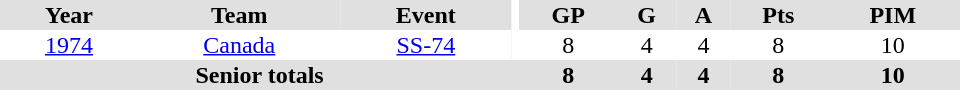<table border="0" cellpadding="1" cellspacing="0" ID="Table3" style="text-align:center; width:40em">
<tr bgcolor="#e0e0e0">
<th>Year</th>
<th>Team</th>
<th>Event</th>
<th rowspan="102" bgcolor="#ffffff"></th>
<th>GP</th>
<th>G</th>
<th>A</th>
<th>Pts</th>
<th>PIM</th>
</tr>
<tr>
<td><a href='#'>1974</a></td>
<td><a href='#'>Canada</a></td>
<td><a href='#'>SS-74</a></td>
<td>8</td>
<td>4</td>
<td>4</td>
<td>8</td>
<td>10</td>
</tr>
<tr bgcolor="#e0e0e0">
<th colspan="4">Senior totals</th>
<th>8</th>
<th>4</th>
<th>4</th>
<th>8</th>
<th>10</th>
</tr>
</table>
